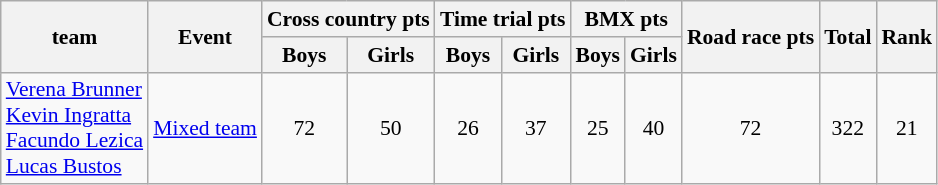<table class="wikitable" border="1" style="font-size:90%">
<tr>
<th rowspan=2>team</th>
<th rowspan=2>Event</th>
<th colspan=2>Cross country pts</th>
<th colspan=2>Time trial pts</th>
<th colspan=2>BMX pts</th>
<th rowspan=2>Road race pts</th>
<th rowspan=2>Total</th>
<th rowspan=2>Rank</th>
</tr>
<tr>
<th>Boys</th>
<th>Girls</th>
<th>Boys</th>
<th>Girls</th>
<th>Boys</th>
<th>Girls</th>
</tr>
<tr>
<td><a href='#'>Verena Brunner</a><br><a href='#'>Kevin Ingratta</a><br><a href='#'>Facundo Lezica</a><br><a href='#'>Lucas Bustos</a></td>
<td><a href='#'>Mixed team</a></td>
<td align=center>72</td>
<td align=center>50</td>
<td align=center>26</td>
<td align=center>37</td>
<td align=center>25</td>
<td align=center>40</td>
<td align=center>72</td>
<td align=center>322</td>
<td align=center>21</td>
</tr>
</table>
